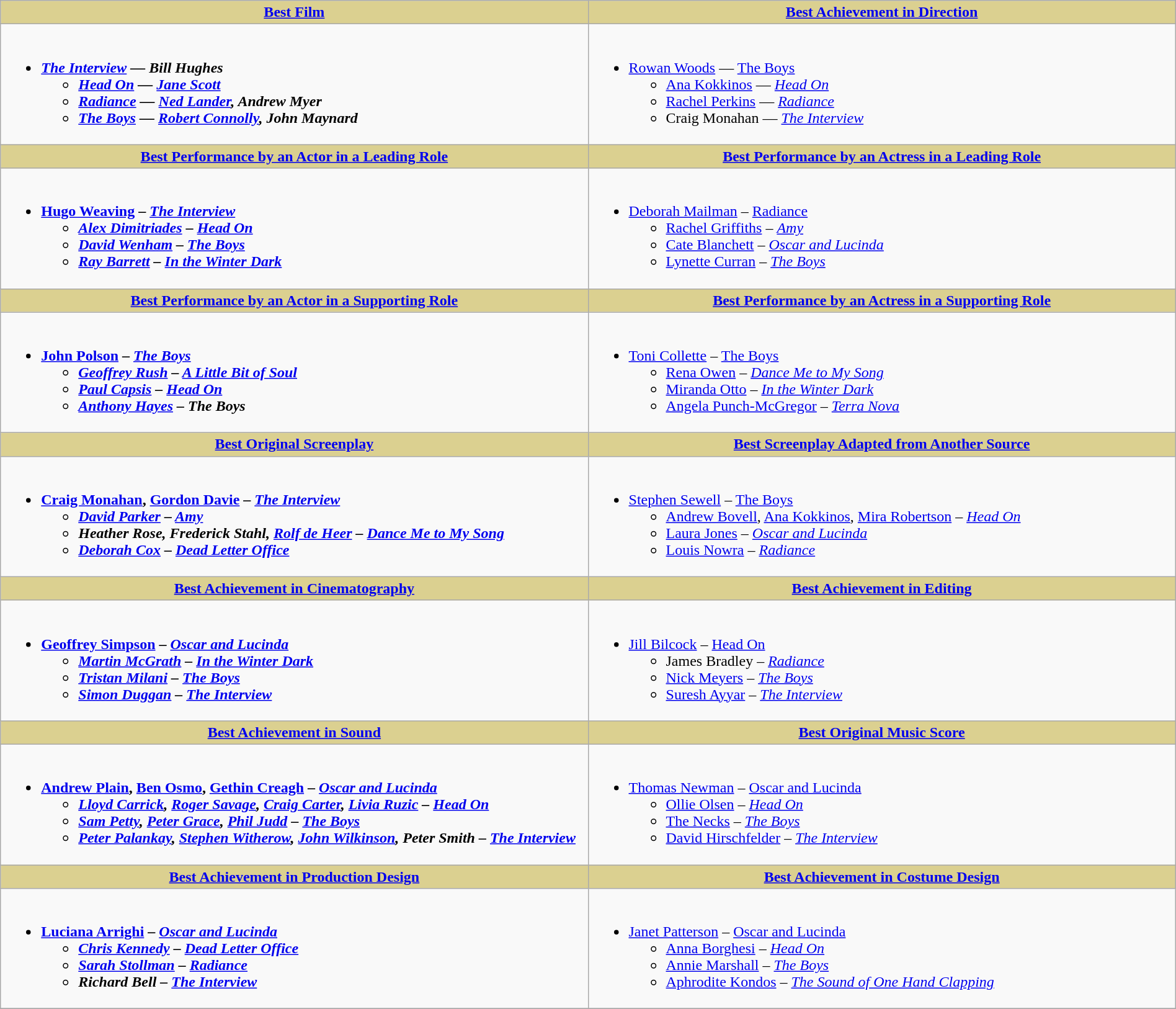<table class=wikitable style="width:100%">
<tr>
<th style="background:#DBD090;" ! width="50%"><a href='#'>Best Film</a></th>
<th style="background:#DBD090;" ! width="50%"><a href='#'>Best Achievement in Direction</a></th>
</tr>
<tr>
<td valign="top"><br><ul><li><strong><em><a href='#'>The Interview</a><em> — Bill Hughes<strong><ul><li></em><a href='#'>Head On</a><em> — <a href='#'>Jane Scott</a></li><li></em><a href='#'>Radiance</a><em> — <a href='#'>Ned Lander</a>, Andrew Myer</li><li></em><a href='#'>The Boys</a><em> — <a href='#'>Robert Connolly</a>, John Maynard</li></ul></li></ul></td>
<td valign="top"><br><ul><li></strong><a href='#'>Rowan Woods</a> — </em><a href='#'>The Boys</a></em></strong><ul><li><a href='#'>Ana Kokkinos</a> — <em><a href='#'>Head On</a></em></li><li><a href='#'>Rachel Perkins</a> — <em><a href='#'>Radiance</a></em></li><li>Craig Monahan — <em><a href='#'>The Interview</a></em></li></ul></li></ul></td>
</tr>
<tr>
<th style="background:#DBD090;" ! width="50%"><a href='#'>Best Performance by an Actor in a Leading Role</a></th>
<th style="background:#DBD090;" ! width="50%"><a href='#'>Best Performance by an Actress in a Leading Role</a></th>
</tr>
<tr>
<td valign="top"><br><ul><li><strong><a href='#'>Hugo Weaving</a> – <em><a href='#'>The Interview</a><strong><em><ul><li><a href='#'>Alex Dimitriades</a> – </em><a href='#'>Head On</a><em></li><li><a href='#'>David Wenham</a> – </em><a href='#'>The Boys</a><em></li><li><a href='#'>Ray Barrett</a> – </em><a href='#'>In the Winter Dark</a><em></li></ul></li></ul></td>
<td valign="top"><br><ul><li></strong><a href='#'>Deborah Mailman</a> – </em><a href='#'>Radiance</a></em></strong><ul><li><a href='#'>Rachel Griffiths</a> – <em><a href='#'>Amy</a></em></li><li><a href='#'>Cate Blanchett</a> – <em><a href='#'>Oscar and Lucinda</a></em></li><li><a href='#'>Lynette Curran</a> – <em><a href='#'>The Boys</a></em></li></ul></li></ul></td>
</tr>
<tr>
<th style="background:#DBD090;" ! width="50%"><a href='#'>Best Performance by an Actor in a Supporting Role</a></th>
<th style="background:#DBD090;" ! width="50%"><a href='#'>Best Performance by an Actress in a Supporting Role</a></th>
</tr>
<tr>
<td valign="top"><br><ul><li><strong><a href='#'>John Polson</a> – <em><a href='#'>The Boys</a><strong><em><ul><li><a href='#'>Geoffrey Rush</a> – </em><a href='#'>A Little Bit of Soul</a><em></li><li><a href='#'>Paul Capsis</a> – </em><a href='#'>Head On</a><em></li><li><a href='#'>Anthony Hayes</a> – </em>The Boys<em></li></ul></li></ul></td>
<td valign="top"><br><ul><li></strong><a href='#'>Toni Collette</a> – </em><a href='#'>The Boys</a></em></strong><ul><li><a href='#'>Rena Owen</a> – <em><a href='#'>Dance Me to My Song</a></em></li><li><a href='#'>Miranda Otto</a> – <em><a href='#'>In the Winter Dark</a></em></li><li><a href='#'>Angela Punch-McGregor</a> – <em><a href='#'>Terra Nova</a></em></li></ul></li></ul></td>
</tr>
<tr>
<th style="background:#DBD090;" ! width="50%"><a href='#'>Best Original Screenplay</a></th>
<th style="background:#DBD090;" ! width="50%"><a href='#'>Best Screenplay Adapted from Another Source</a></th>
</tr>
<tr>
<td valign="top"><br><ul><li><strong><a href='#'>Craig Monahan</a>, <a href='#'>Gordon Davie</a> – <em><a href='#'>The Interview</a><strong><em><ul><li><a href='#'>David Parker</a> – </em><a href='#'>Amy</a><em></li><li>Heather Rose, Frederick Stahl, <a href='#'>Rolf de Heer</a> – </em><a href='#'>Dance Me to My Song</a><em></li><li><a href='#'>Deborah Cox</a> – </em><a href='#'>Dead Letter Office</a><em></li></ul></li></ul></td>
<td valign="top"><br><ul><li></strong><a href='#'>Stephen Sewell</a> – </em><a href='#'>The Boys</a></em></strong><ul><li><a href='#'>Andrew Bovell</a>, <a href='#'>Ana Kokkinos</a>, <a href='#'>Mira Robertson</a> – <em><a href='#'>Head On</a></em></li><li><a href='#'>Laura Jones</a> – <em><a href='#'>Oscar and Lucinda</a></em></li><li><a href='#'>Louis Nowra</a> – <em><a href='#'>Radiance</a></em></li></ul></li></ul></td>
</tr>
<tr>
<th style="background:#DBD090;" ! width="50%"><a href='#'>Best Achievement in Cinematography</a></th>
<th style="background:#DBD090;" ! width="50%"><a href='#'>Best Achievement in Editing</a></th>
</tr>
<tr>
<td valign="top"><br><ul><li><strong><a href='#'>Geoffrey Simpson</a> – <em><a href='#'>Oscar and Lucinda</a><strong><em><ul><li><a href='#'>Martin McGrath</a> – </em><a href='#'>In the Winter Dark</a><em></li><li><a href='#'>Tristan Milani</a> – </em><a href='#'>The Boys</a><em></li><li><a href='#'>Simon Duggan</a> – </em><a href='#'>The Interview</a><em></li></ul></li></ul></td>
<td valign="top"><br><ul><li></strong><a href='#'>Jill Bilcock</a> – </em><a href='#'>Head On</a></em></strong><ul><li>James Bradley – <em><a href='#'>Radiance</a></em></li><li><a href='#'>Nick Meyers</a> – <em><a href='#'>The Boys</a></em></li><li><a href='#'>Suresh Ayyar</a> – <em><a href='#'>The Interview</a></em></li></ul></li></ul></td>
</tr>
<tr>
<th style="background:#DBD090;" ! width="50%"><a href='#'>Best Achievement in Sound</a></th>
<th style="background:#DBD090;" ! width="50%"><a href='#'>Best Original Music Score</a></th>
</tr>
<tr>
<td valign="top"><br><ul><li><strong><a href='#'>Andrew Plain</a>, <a href='#'>Ben Osmo</a>, <a href='#'>Gethin Creagh</a> – <em><a href='#'>Oscar and Lucinda</a><strong><em><ul><li><a href='#'>Lloyd Carrick</a>, <a href='#'>Roger Savage</a>, <a href='#'>Craig Carter</a>, <a href='#'>Livia Ruzic</a> – </em><a href='#'>Head On</a><em></li><li><a href='#'>Sam Petty</a>, <a href='#'>Peter Grace</a>, <a href='#'>Phil Judd</a> – </em><a href='#'>The Boys</a><em></li><li><a href='#'>Peter Palankay</a>, <a href='#'>Stephen Witherow</a>, <a href='#'>John Wilkinson</a>, Peter Smith – </em><a href='#'>The Interview</a><em></li></ul></li></ul></td>
<td valign="top"><br><ul><li></strong><a href='#'>Thomas Newman</a> – </em><a href='#'>Oscar and Lucinda</a></em></strong><ul><li><a href='#'>Ollie Olsen</a> – <em><a href='#'>Head On</a></em></li><li><a href='#'>The Necks</a> – <em><a href='#'>The Boys</a></em></li><li><a href='#'>David Hirschfelder</a> – <em><a href='#'>The Interview</a></em></li></ul></li></ul></td>
</tr>
<tr>
<th style="background:#DBD090;" ! width="50%"><a href='#'>Best Achievement in Production Design</a></th>
<th style="background:#DBD090;" ! width="50%"><a href='#'>Best Achievement in Costume Design</a></th>
</tr>
<tr>
<td valign="top"><br><ul><li><strong><a href='#'>Luciana Arrighi</a> – <em><a href='#'>Oscar and Lucinda</a><strong><em><ul><li><a href='#'>Chris Kennedy</a> – </em><a href='#'>Dead Letter Office</a><em></li><li><a href='#'>Sarah Stollman</a> – </em><a href='#'>Radiance</a><em></li><li>Richard Bell – </em><a href='#'>The Interview</a><em></li></ul></li></ul></td>
<td valign="top"><br><ul><li></strong><a href='#'>Janet Patterson</a> – </em><a href='#'>Oscar and Lucinda</a></em></strong><ul><li><a href='#'>Anna Borghesi</a> – <em><a href='#'>Head On</a></em></li><li><a href='#'>Annie Marshall</a> – <em><a href='#'>The Boys</a></em></li><li><a href='#'>Aphrodite Kondos</a> – <em><a href='#'>The Sound of One Hand Clapping</a></em></li></ul></li></ul></td>
</tr>
<tr>
</tr>
</table>
